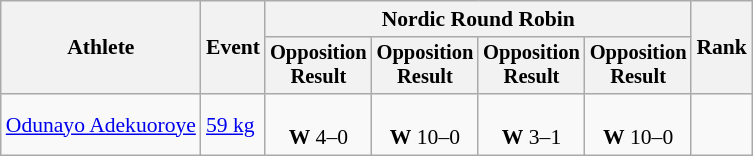<table class="wikitable" style="font-size:90%; text-align:center">
<tr>
<th rowspan=2>Athlete</th>
<th rowspan=2>Event</th>
<th colspan=4>Nordic Round Robin</th>
<th rowspan=2>Rank</th>
</tr>
<tr style="font-size: 95%">
<th>Opposition<br>Result</th>
<th>Opposition<br>Result</th>
<th>Opposition<br>Result</th>
<th>Opposition<br>Result</th>
</tr>
<tr>
<td align=left><a href='#'>Odunayo Adekuoroye</a></td>
<td align=left><a href='#'>59 kg</a></td>
<td><br><strong>W</strong> 4–0</td>
<td><br><strong>W</strong> 10–0</td>
<td><br><strong>W</strong> 3–1</td>
<td><br><strong>W</strong> 10–0</td>
<td></td>
</tr>
</table>
